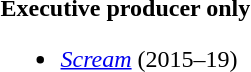<table style="width:100%;">
<tr style="vertical-align:top;">
<td style="width:60%;"><br><strong>Executive producer only</strong><ul><li><em><a href='#'>Scream</a></em> (2015–19)</li></ul></td>
<td style="width:50%;"></td>
</tr>
</table>
